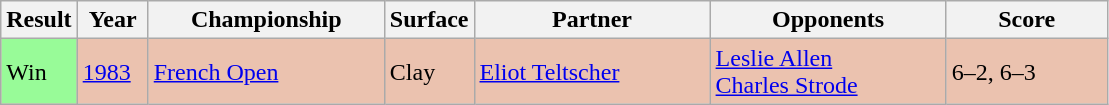<table class="sortable wikitable">
<tr>
<th style="width:40px">Result</th>
<th style="width:40px">Year</th>
<th style="width:150px">Championship</th>
<th style="width:50px">Surface</th>
<th style="width:150px">Partner</th>
<th style="width:150px">Opponents</th>
<th style="width:100px"  class="unsortable">Score</th>
</tr>
<tr style="background:#ebc2af;">
<td style="background:#98fb98;">Win</td>
<td><a href='#'>1983</a></td>
<td><a href='#'>French Open</a></td>
<td>Clay</td>
<td> <a href='#'>Eliot Teltscher</a></td>
<td> <a href='#'>Leslie Allen</a><br> <a href='#'>Charles Strode</a></td>
<td>6–2, 6–3</td>
</tr>
</table>
